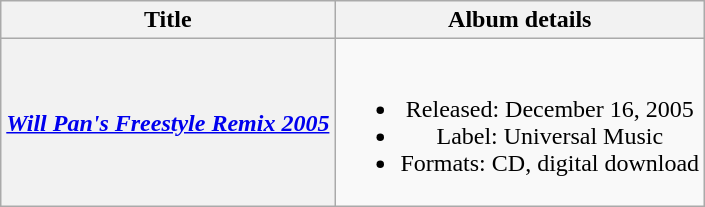<table class="wikitable plainrowheaders" style="text-align:center" style="text-align:center;">
<tr>
<th rowspan="1">Title</th>
<th rowspan="1">Album details</th>
</tr>
<tr>
<th scope="row"><em><a href='#'>Will Pan's Freestyle Remix 2005</a></em></th>
<td><br><ul><li>Released: December 16, 2005</li><li>Label: Universal Music</li><li>Formats: CD, digital download</li></ul></td>
</tr>
</table>
